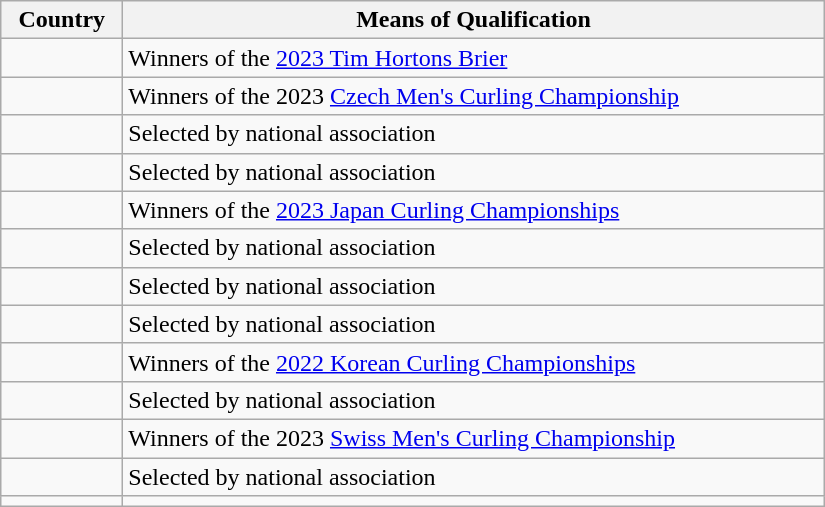<table class="wikitable" style="width:550px;">
<tr>
<th scope="col">Country</th>
<th scope="col">Means of Qualification</th>
</tr>
<tr>
<td></td>
<td>Winners of the <a href='#'>2023 Tim Hortons Brier</a></td>
</tr>
<tr>
<td></td>
<td>Winners of the 2023 <a href='#'>Czech Men's Curling Championship</a></td>
</tr>
<tr>
<td></td>
<td>Selected by national association</td>
</tr>
<tr>
<td></td>
<td>Selected by national association</td>
</tr>
<tr>
<td></td>
<td>Winners of the <a href='#'>2023 Japan Curling Championships</a></td>
</tr>
<tr>
<td></td>
<td>Selected by national association</td>
</tr>
<tr>
<td></td>
<td>Selected by national association</td>
</tr>
<tr>
<td></td>
<td>Selected by national association</td>
</tr>
<tr>
<td></td>
<td>Winners of the <a href='#'>2022 Korean Curling Championships</a></td>
</tr>
<tr>
<td></td>
<td>Selected by national association</td>
</tr>
<tr>
<td></td>
<td>Winners of the 2023 <a href='#'>Swiss Men's Curling Championship</a></td>
</tr>
<tr>
<td></td>
<td>Selected by national association</td>
</tr>
<tr>
<td></td>
<td></td>
</tr>
</table>
